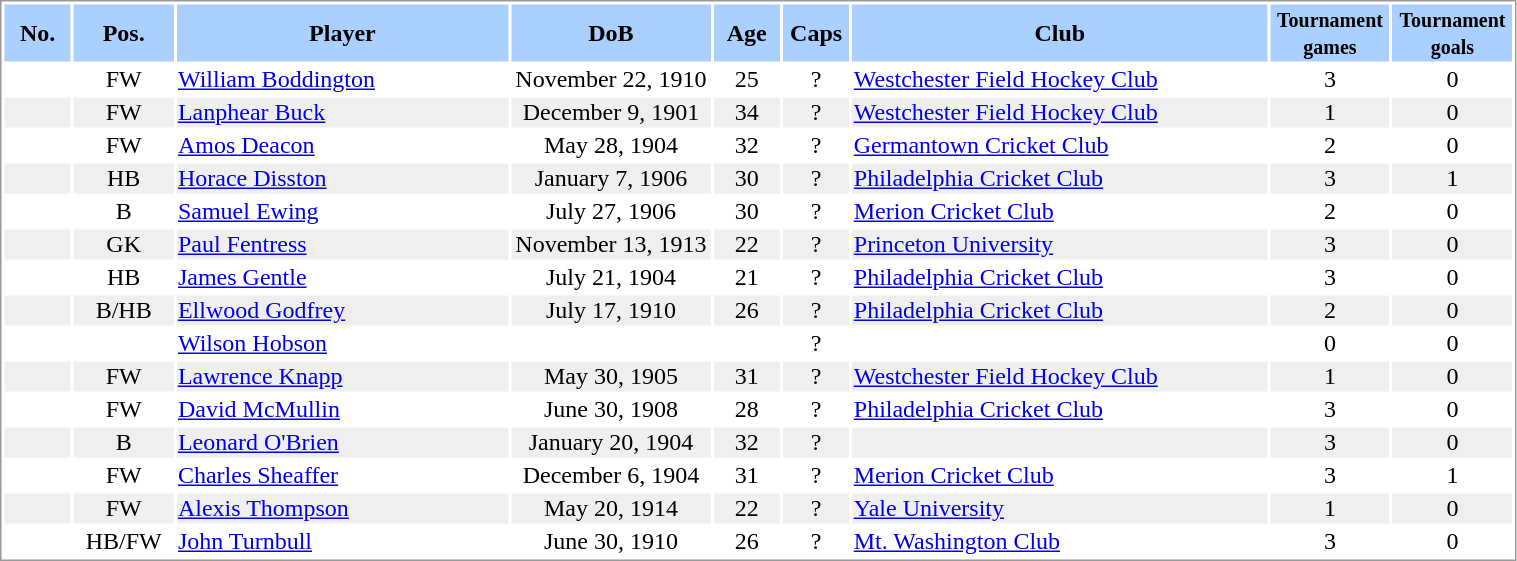<table border="0" width="80%" style="border: 1px solid #999; background-color:#FFFFFF; text-align:center">
<tr align="center" bgcolor="#AAD0FF">
<th width=4%>No.</th>
<th width=6%>Pos.</th>
<th width=20%>Player</th>
<th width=12%>DoB</th>
<th width=4%>Age</th>
<th width=4%>Caps</th>
<th width=25%>Club</th>
<th width=6%><small>Tournament<br>games</small></th>
<th width=6%><small>Tournament<br>goals</small></th>
</tr>
<tr>
<td></td>
<td>FW</td>
<td align="left"><a href='#'>William Boddington</a></td>
<td>November 22, 1910</td>
<td>25</td>
<td>?</td>
<td align="left"> <a href='#'>Westchester Field Hockey Club</a></td>
<td>3</td>
<td>0</td>
</tr>
<tr bgcolor="#EFEFEF">
<td></td>
<td>FW</td>
<td align="left"><a href='#'>Lanphear Buck</a></td>
<td>December 9, 1901</td>
<td>34</td>
<td>?</td>
<td align="left"> <a href='#'>Westchester Field Hockey Club</a></td>
<td>1</td>
<td>0</td>
</tr>
<tr>
<td></td>
<td>FW</td>
<td align="left"><a href='#'>Amos Deacon</a></td>
<td>May 28, 1904</td>
<td>32</td>
<td>?</td>
<td align="left"> <a href='#'>Germantown Cricket Club</a></td>
<td>2</td>
<td>0</td>
</tr>
<tr bgcolor="#EFEFEF">
<td></td>
<td>HB</td>
<td align="left"><a href='#'>Horace Disston</a></td>
<td>January 7, 1906</td>
<td>30</td>
<td>?</td>
<td align="left"> <a href='#'>Philadelphia Cricket Club</a></td>
<td>3</td>
<td>1</td>
</tr>
<tr>
<td></td>
<td>B</td>
<td align="left"><a href='#'>Samuel Ewing</a></td>
<td>July 27, 1906</td>
<td>30</td>
<td>?</td>
<td align="left"> <a href='#'>Merion Cricket Club</a></td>
<td>2</td>
<td>0</td>
</tr>
<tr bgcolor="#EFEFEF">
<td></td>
<td>GK</td>
<td align="left"><a href='#'>Paul Fentress</a></td>
<td>November 13, 1913</td>
<td>22</td>
<td>?</td>
<td align="left"> <a href='#'>Princeton University</a></td>
<td>3</td>
<td>0</td>
</tr>
<tr>
<td></td>
<td>HB</td>
<td align="left"><a href='#'>James Gentle</a></td>
<td>July 21, 1904</td>
<td>21</td>
<td>?</td>
<td align="left"> <a href='#'>Philadelphia Cricket Club</a></td>
<td>3</td>
<td>0</td>
</tr>
<tr bgcolor="#EFEFEF">
<td></td>
<td>B/HB</td>
<td align="left"><a href='#'>Ellwood Godfrey</a></td>
<td>July 17, 1910</td>
<td>26</td>
<td>?</td>
<td align="left"> <a href='#'>Philadelphia Cricket Club</a></td>
<td>2</td>
<td>0</td>
</tr>
<tr>
<td></td>
<td></td>
<td align="left"><a href='#'>Wilson Hobson</a></td>
<td></td>
<td></td>
<td>?</td>
<td align="left"></td>
<td>0</td>
<td>0</td>
</tr>
<tr bgcolor="#EFEFEF">
<td></td>
<td>FW</td>
<td align="left"><a href='#'>Lawrence Knapp</a></td>
<td>May 30, 1905</td>
<td>31</td>
<td>?</td>
<td align="left"> <a href='#'>Westchester Field Hockey Club</a></td>
<td>1</td>
<td>0</td>
</tr>
<tr>
<td></td>
<td>FW</td>
<td align="left"><a href='#'>David McMullin</a></td>
<td>June 30, 1908</td>
<td>28</td>
<td>?</td>
<td align="left"> <a href='#'>Philadelphia Cricket Club</a></td>
<td>3</td>
<td>0</td>
</tr>
<tr bgcolor="#EFEFEF">
<td></td>
<td>B</td>
<td align="left"><a href='#'>Leonard O'Brien</a></td>
<td>January 20, 1904</td>
<td>32</td>
<td>?</td>
<td align="left"></td>
<td>3</td>
<td>0</td>
</tr>
<tr>
<td></td>
<td>FW</td>
<td align="left"><a href='#'>Charles Sheaffer</a></td>
<td>December 6, 1904</td>
<td>31</td>
<td>?</td>
<td align="left"> <a href='#'>Merion Cricket Club</a></td>
<td>3</td>
<td>1</td>
</tr>
<tr bgcolor="#EFEFEF">
<td></td>
<td>FW</td>
<td align="left"><a href='#'>Alexis Thompson</a></td>
<td>May 20, 1914</td>
<td>22</td>
<td>?</td>
<td align="left"> <a href='#'>Yale University</a></td>
<td>1</td>
<td>0</td>
</tr>
<tr>
<td></td>
<td>HB/FW</td>
<td align="left"><a href='#'>John Turnbull</a></td>
<td>June 30, 1910</td>
<td>26</td>
<td>?</td>
<td align="left"> <a href='#'>Mt. Washington Club</a></td>
<td>3</td>
<td>0</td>
</tr>
</table>
